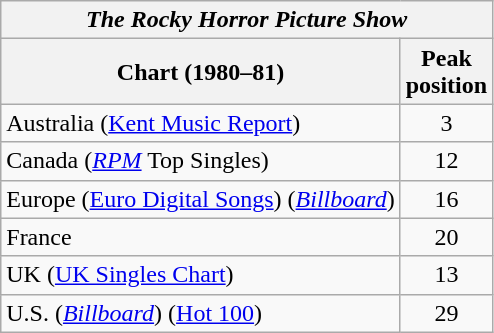<table class="wikitable">
<tr>
<th colspan=2><em>The Rocky Horror Picture Show</em></th>
</tr>
<tr>
<th>Chart (1980–81)</th>
<th>Peak<br>position</th>
</tr>
<tr>
<td>Australia (<a href='#'>Kent Music Report</a>)</td>
<td style="text-align:center;">3</td>
</tr>
<tr>
<td>Canada (<a href='#'><em>RPM</em></a> Top Singles)</td>
<td style="text-align:center;">12</td>
</tr>
<tr>
<td>Europe (<a href='#'>Euro Digital Songs</a>) (<em><a href='#'>Billboard</a></em>)</td>
<td style="text-align:center;">16</td>
</tr>
<tr>
<td>France</td>
<td style="text-align:center;">20</td>
</tr>
<tr>
<td>UK (<a href='#'>UK Singles Chart</a>)</td>
<td style="text-align:center;">13</td>
</tr>
<tr>
<td>U.S. (<em><a href='#'>Billboard</a></em>) (<a href='#'>Hot 100</a>)</td>
<td style="text-align:center;">29</td>
</tr>
</table>
